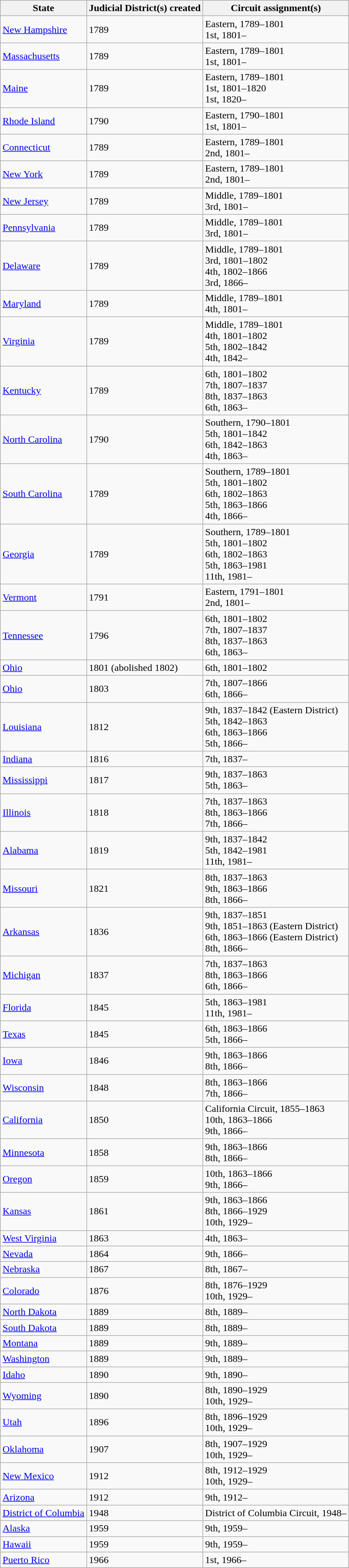<table class="wikitable">
<tr>
<th>State</th>
<th>Judicial District(s) created</th>
<th>Circuit assignment(s)</th>
</tr>
<tr>
<td><a href='#'>New Hampshire</a></td>
<td>1789</td>
<td>Eastern, 1789–1801<br>1st, 1801–</td>
</tr>
<tr>
<td><a href='#'>Massachusetts</a></td>
<td>1789</td>
<td>Eastern, 1789–1801<br>1st, 1801–</td>
</tr>
<tr>
<td><a href='#'>Maine</a></td>
<td>1789</td>
<td>Eastern, 1789–1801<br>1st, 1801–1820<br>1st, 1820–</td>
</tr>
<tr>
<td><a href='#'>Rhode Island</a></td>
<td>1790</td>
<td>Eastern, 1790–1801<br>1st, 1801–</td>
</tr>
<tr>
<td><a href='#'>Connecticut</a></td>
<td>1789</td>
<td>Eastern, 1789–1801<br>2nd, 1801–</td>
</tr>
<tr>
<td><a href='#'>New York</a></td>
<td>1789</td>
<td>Eastern, 1789–1801<br>2nd, 1801–</td>
</tr>
<tr>
<td><a href='#'>New Jersey</a></td>
<td>1789</td>
<td>Middle, 1789–1801<br>3rd, 1801–</td>
</tr>
<tr>
<td><a href='#'>Pennsylvania</a></td>
<td>1789</td>
<td>Middle, 1789–1801<br>3rd, 1801–</td>
</tr>
<tr>
<td><a href='#'>Delaware</a></td>
<td>1789</td>
<td>Middle, 1789–1801<br>3rd, 1801–1802<br>4th, 1802–1866<br>3rd, 1866–</td>
</tr>
<tr>
<td><a href='#'>Maryland</a></td>
<td>1789</td>
<td>Middle, 1789–1801<br>4th, 1801–</td>
</tr>
<tr>
<td><a href='#'>Virginia</a></td>
<td>1789</td>
<td>Middle, 1789–1801<br>4th, 1801–1802<br>5th, 1802–1842<br>4th, 1842–</td>
</tr>
<tr>
<td><a href='#'>Kentucky</a></td>
<td>1789</td>
<td>6th, 1801–1802<br>7th, 1807–1837<br>8th, 1837–1863<br>6th, 1863–</td>
</tr>
<tr>
<td><a href='#'>North Carolina</a></td>
<td>1790</td>
<td>Southern, 1790–1801<br>5th, 1801–1842<br>6th, 1842–1863<br>4th, 1863–</td>
</tr>
<tr>
<td><a href='#'>South Carolina</a></td>
<td>1789</td>
<td>Southern, 1789–1801<br>5th, 1801–1802<br>6th, 1802–1863<br>5th, 1863–1866<br>4th, 1866–</td>
</tr>
<tr>
<td><a href='#'>Georgia</a></td>
<td>1789</td>
<td>Southern, 1789–1801<br>5th, 1801–1802<br>6th, 1802–1863<br>5th, 1863–1981<br>11th, 1981–</td>
</tr>
<tr>
<td><a href='#'>Vermont</a></td>
<td>1791</td>
<td>Eastern, 1791–1801<br>2nd, 1801–</td>
</tr>
<tr>
<td><a href='#'>Tennessee</a></td>
<td>1796</td>
<td>6th, 1801–1802<br>7th, 1807–1837<br>8th, 1837–1863<br>6th, 1863–</td>
</tr>
<tr>
<td><a href='#'>Ohio</a></td>
<td>1801 (abolished 1802)</td>
<td>6th, 1801–1802</td>
</tr>
<tr>
<td><a href='#'>Ohio</a></td>
<td>1803</td>
<td>7th, 1807–1866<br>6th, 1866–</td>
</tr>
<tr>
<td><a href='#'>Louisiana</a></td>
<td>1812</td>
<td>9th, 1837–1842 (Eastern District)<br>5th, 1842–1863<br>6th, 1863–1866<br>5th, 1866–</td>
</tr>
<tr>
<td><a href='#'>Indiana</a></td>
<td>1816</td>
<td>7th, 1837–</td>
</tr>
<tr>
<td><a href='#'>Mississippi</a></td>
<td>1817</td>
<td>9th, 1837–1863<br>5th, 1863–</td>
</tr>
<tr>
<td><a href='#'>Illinois</a></td>
<td>1818</td>
<td>7th, 1837–1863<br>8th, 1863–1866<br>7th, 1866–</td>
</tr>
<tr>
<td><a href='#'>Alabama</a></td>
<td>1819</td>
<td>9th, 1837–1842<br>5th, 1842–1981<br>11th, 1981–</td>
</tr>
<tr>
<td><a href='#'>Missouri</a></td>
<td>1821</td>
<td>8th, 1837–1863<br>9th, 1863–1866<br>8th, 1866–</td>
</tr>
<tr>
<td><a href='#'>Arkansas</a></td>
<td>1836</td>
<td>9th, 1837–1851<br>9th, 1851–1863 (Eastern District)<br>6th, 1863–1866 (Eastern District)<br>8th, 1866–</td>
</tr>
<tr>
<td><a href='#'>Michigan</a></td>
<td>1837</td>
<td>7th, 1837–1863<br>8th, 1863–1866<br>6th, 1866–</td>
</tr>
<tr>
<td><a href='#'>Florida</a></td>
<td>1845</td>
<td>5th, 1863–1981<br>11th, 1981–</td>
</tr>
<tr>
<td><a href='#'>Texas</a></td>
<td>1845</td>
<td>6th, 1863–1866<br>5th, 1866–</td>
</tr>
<tr>
<td><a href='#'>Iowa</a></td>
<td>1846</td>
<td>9th, 1863–1866<br>8th, 1866–</td>
</tr>
<tr>
<td><a href='#'>Wisconsin</a></td>
<td>1848</td>
<td>8th, 1863–1866<br>7th, 1866–</td>
</tr>
<tr>
<td><a href='#'>California</a></td>
<td>1850</td>
<td>California Circuit, 1855–1863<br>10th, 1863–1866<br>9th, 1866–</td>
</tr>
<tr>
<td><a href='#'>Minnesota</a></td>
<td>1858</td>
<td>9th, 1863–1866<br>8th, 1866–</td>
</tr>
<tr>
<td><a href='#'>Oregon</a></td>
<td>1859</td>
<td>10th, 1863–1866<br>9th, 1866–</td>
</tr>
<tr>
<td><a href='#'>Kansas</a></td>
<td>1861</td>
<td>9th, 1863–1866<br>8th, 1866–1929<br>10th, 1929–</td>
</tr>
<tr>
<td><a href='#'>West Virginia</a></td>
<td>1863</td>
<td>4th, 1863–</td>
</tr>
<tr>
<td><a href='#'>Nevada</a></td>
<td>1864</td>
<td>9th, 1866–</td>
</tr>
<tr>
<td><a href='#'>Nebraska</a></td>
<td>1867</td>
<td>8th, 1867–</td>
</tr>
<tr>
<td><a href='#'>Colorado</a></td>
<td>1876</td>
<td>8th, 1876–1929<br>10th, 1929–</td>
</tr>
<tr>
<td><a href='#'>North Dakota</a></td>
<td>1889</td>
<td>8th, 1889–</td>
</tr>
<tr>
<td><a href='#'>South Dakota</a></td>
<td>1889</td>
<td>8th, 1889–</td>
</tr>
<tr>
<td><a href='#'>Montana</a></td>
<td>1889</td>
<td>9th, 1889–</td>
</tr>
<tr>
<td><a href='#'>Washington</a></td>
<td>1889</td>
<td>9th, 1889–</td>
</tr>
<tr>
<td><a href='#'>Idaho</a></td>
<td>1890</td>
<td>9th, 1890–</td>
</tr>
<tr>
<td><a href='#'>Wyoming</a></td>
<td>1890</td>
<td>8th, 1890–1929<br>10th, 1929–</td>
</tr>
<tr>
<td><a href='#'>Utah</a></td>
<td>1896</td>
<td>8th, 1896–1929<br>10th, 1929–</td>
</tr>
<tr>
<td><a href='#'>Oklahoma</a></td>
<td>1907</td>
<td>8th, 1907–1929<br>10th, 1929–</td>
</tr>
<tr>
<td><a href='#'>New Mexico</a></td>
<td>1912</td>
<td>8th, 1912–1929<br>10th, 1929–</td>
</tr>
<tr>
<td><a href='#'>Arizona</a></td>
<td>1912</td>
<td>9th, 1912–</td>
</tr>
<tr>
<td><a href='#'>District of Columbia</a></td>
<td>1948</td>
<td>District of Columbia Circuit, 1948–</td>
</tr>
<tr>
<td><a href='#'>Alaska</a></td>
<td>1959</td>
<td>9th, 1959–</td>
</tr>
<tr>
<td><a href='#'>Hawaii</a></td>
<td>1959</td>
<td>9th, 1959–</td>
</tr>
<tr>
<td><a href='#'>Puerto Rico</a></td>
<td>1966</td>
<td>1st, 1966–</td>
</tr>
</table>
